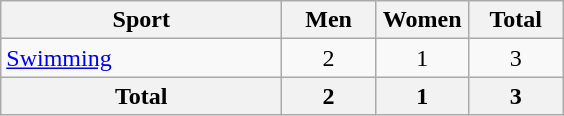<table class="wikitable sortable" style="text-align:center;">
<tr>
<th width=180>Sport</th>
<th width=55>Men</th>
<th width=55>Women</th>
<th width=55>Total</th>
</tr>
<tr>
<td align=left><a href='#'>Swimming</a></td>
<td>2</td>
<td>1</td>
<td>3</td>
</tr>
<tr>
<th>Total</th>
<th>2</th>
<th>1</th>
<th>3</th>
</tr>
</table>
